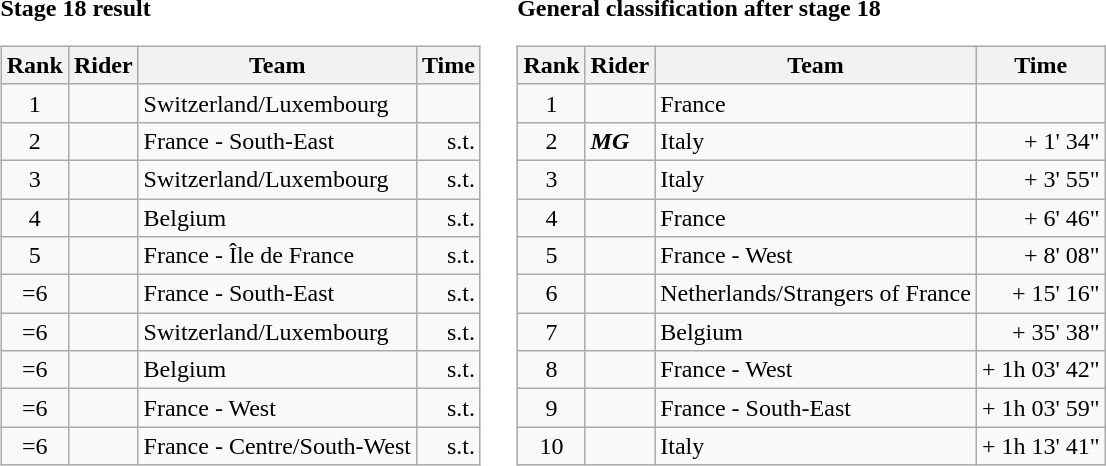<table>
<tr>
<td><strong>Stage 18 result</strong><br><table class="wikitable">
<tr>
<th scope="col">Rank</th>
<th scope="col">Rider</th>
<th scope="col">Team</th>
<th scope="col">Time</th>
</tr>
<tr>
<td style="text-align:center;">1</td>
<td></td>
<td>Switzerland/Luxembourg</td>
<td style="text-align:right;"></td>
</tr>
<tr>
<td style="text-align:center;">2</td>
<td></td>
<td>France - South-East</td>
<td style="text-align:right;">s.t.</td>
</tr>
<tr>
<td style="text-align:center;">3</td>
<td></td>
<td>Switzerland/Luxembourg</td>
<td style="text-align:right;">s.t.</td>
</tr>
<tr>
<td style="text-align:center;">4</td>
<td></td>
<td>Belgium</td>
<td style="text-align:right;">s.t.</td>
</tr>
<tr>
<td style="text-align:center;">5</td>
<td></td>
<td>France - Île de France</td>
<td style="text-align:right;">s.t.</td>
</tr>
<tr>
<td style="text-align:center;">=6</td>
<td></td>
<td>France - South-East</td>
<td style="text-align:right;">s.t.</td>
</tr>
<tr>
<td style="text-align:center;">=6</td>
<td></td>
<td>Switzerland/Luxembourg</td>
<td style="text-align:right;">s.t.</td>
</tr>
<tr>
<td style="text-align:center;">=6</td>
<td></td>
<td>Belgium</td>
<td style="text-align:right;">s.t.</td>
</tr>
<tr>
<td style="text-align:center;">=6</td>
<td></td>
<td>France - West</td>
<td style="text-align:right;">s.t.</td>
</tr>
<tr>
<td style="text-align:center;">=6</td>
<td></td>
<td>France - Centre/South-West</td>
<td style="text-align:right;">s.t.</td>
</tr>
</table>
</td>
<td></td>
<td><strong>General classification after stage 18</strong><br><table class="wikitable">
<tr>
<th scope="col">Rank</th>
<th scope="col">Rider</th>
<th scope="col">Team</th>
<th scope="col">Time</th>
</tr>
<tr>
<td style="text-align:center;">1</td>
<td> </td>
<td>France</td>
<td style="text-align:right;"></td>
</tr>
<tr>
<td style="text-align:center;">2</td>
<td> <strong><em>MG</em></strong></td>
<td>Italy</td>
<td style="text-align:right;">+ 1' 34"</td>
</tr>
<tr>
<td style="text-align:center;">3</td>
<td></td>
<td>Italy</td>
<td style="text-align:right;">+ 3' 55"</td>
</tr>
<tr>
<td style="text-align:center;">4</td>
<td></td>
<td>France</td>
<td style="text-align:right;">+ 6' 46"</td>
</tr>
<tr>
<td style="text-align:center;">5</td>
<td></td>
<td>France - West</td>
<td style="text-align:right;">+ 8' 08"</td>
</tr>
<tr>
<td style="text-align:center;">6</td>
<td></td>
<td>Netherlands/Strangers of France</td>
<td style="text-align:right;">+ 15' 16"</td>
</tr>
<tr>
<td style="text-align:center;">7</td>
<td></td>
<td>Belgium</td>
<td style="text-align:right;">+ 35' 38"</td>
</tr>
<tr>
<td style="text-align:center;">8</td>
<td></td>
<td>France - West</td>
<td style="text-align:right;">+ 1h 03' 42"</td>
</tr>
<tr>
<td style="text-align:center;">9</td>
<td></td>
<td>France - South-East</td>
<td style="text-align:right;">+ 1h 03' 59"</td>
</tr>
<tr>
<td style="text-align:center;">10</td>
<td></td>
<td>Italy</td>
<td style="text-align:right;">+ 1h 13' 41"</td>
</tr>
</table>
</td>
</tr>
</table>
